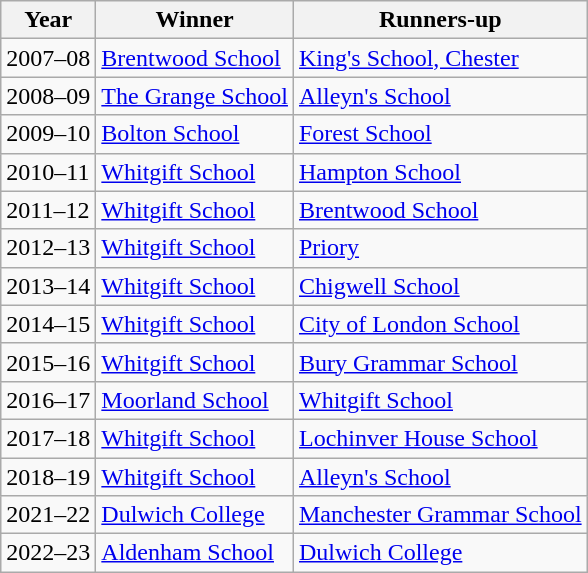<table class="wikitable">
<tr>
<th>Year</th>
<th>Winner</th>
<th>Runners-up</th>
</tr>
<tr>
<td>2007–08</td>
<td><a href='#'>Brentwood School</a></td>
<td><a href='#'>King's School, Chester</a></td>
</tr>
<tr>
<td>2008–09</td>
<td><a href='#'>The Grange School</a></td>
<td><a href='#'>Alleyn's School</a></td>
</tr>
<tr>
<td>2009–10</td>
<td><a href='#'>Bolton School</a></td>
<td><a href='#'>Forest School</a></td>
</tr>
<tr>
<td>2010–11</td>
<td><a href='#'>Whitgift School</a></td>
<td><a href='#'>Hampton School</a></td>
</tr>
<tr>
<td>2011–12</td>
<td><a href='#'>Whitgift School</a></td>
<td><a href='#'>Brentwood School</a></td>
</tr>
<tr>
<td>2012–13</td>
<td><a href='#'>Whitgift School</a></td>
<td><a href='#'>Priory</a></td>
</tr>
<tr>
<td>2013–14</td>
<td><a href='#'>Whitgift School</a></td>
<td><a href='#'>Chigwell School</a></td>
</tr>
<tr>
<td>2014–15</td>
<td><a href='#'>Whitgift School</a></td>
<td><a href='#'>City of London School</a></td>
</tr>
<tr>
<td>2015–16</td>
<td><a href='#'>Whitgift School</a></td>
<td><a href='#'>Bury Grammar School</a></td>
</tr>
<tr>
<td>2016–17</td>
<td><a href='#'>Moorland School</a></td>
<td><a href='#'>Whitgift School</a></td>
</tr>
<tr>
<td>2017–18</td>
<td><a href='#'>Whitgift School</a></td>
<td><a href='#'>Lochinver House School</a></td>
</tr>
<tr>
<td>2018–19</td>
<td><a href='#'>Whitgift School</a></td>
<td><a href='#'>Alleyn's School</a></td>
</tr>
<tr>
<td>2021–22</td>
<td><a href='#'>Dulwich College</a></td>
<td><a href='#'>Manchester Grammar School</a></td>
</tr>
<tr>
<td>2022–23</td>
<td><a href='#'>Aldenham School</a></td>
<td><a href='#'>Dulwich College</a></td>
</tr>
</table>
